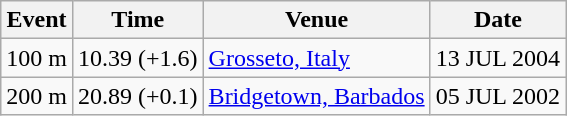<table class="wikitable">
<tr>
<th>Event</th>
<th>Time</th>
<th>Venue</th>
<th>Date</th>
</tr>
<tr>
<td>100 m</td>
<td>10.39 (+1.6)</td>
<td><a href='#'>Grosseto, Italy</a></td>
<td>13 JUL 2004</td>
</tr>
<tr>
<td>200 m</td>
<td>20.89 (+0.1)</td>
<td><a href='#'>Bridgetown, Barbados</a></td>
<td>05 JUL 2002</td>
</tr>
</table>
